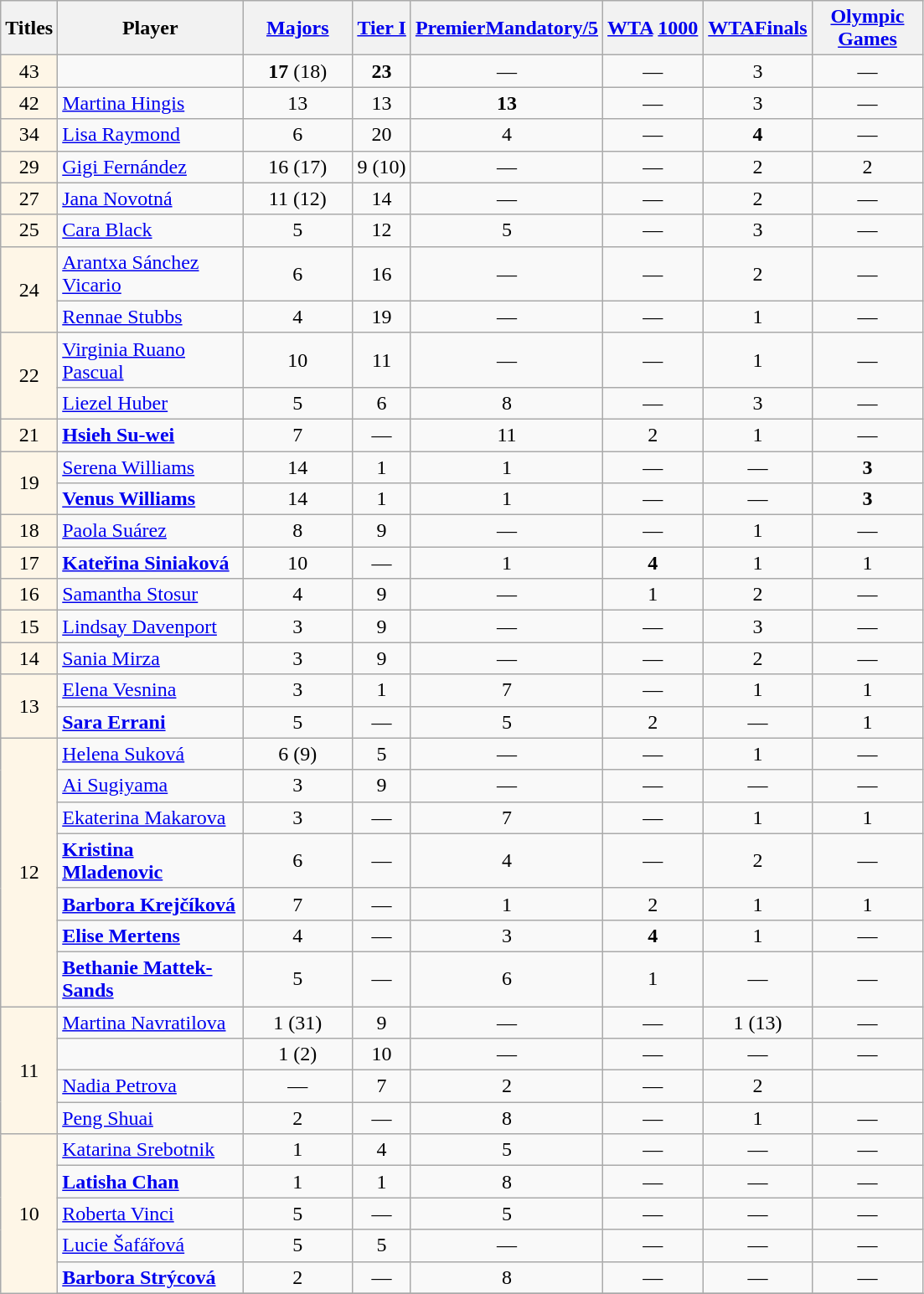<table class="wikitable" style="text-align: center;">
<tr>
<th>Titles</th>
<th width="140">Player</th>
<th width="80"><a href='#'>Majors</a></th>
<th><a href='#'>Tier I</a></th>
<th width="80"><a href='#'>PremierMandatory/5</a></th>
<th><a href='#'>WTA</a> <a href='#'>1000</a></th>
<th width="80"><a href='#'>WTA</a><a href='#'>Finals</a></th>
<th width="80"><a href='#'>Olympic</a> <a href='#'>Games</a></th>
</tr>
<tr>
<td style="background: #fef6e7;">43</td>
<td align="left"></td>
<td><strong>17</strong> (18)</td>
<td><strong>23</strong></td>
<td>—</td>
<td>—</td>
<td>3</td>
<td>—</td>
</tr>
<tr>
<td style="background: #fef6e7;">42</td>
<td align="left"> <a href='#'>Martina Hingis</a></td>
<td>13</td>
<td>13</td>
<td><strong>13</strong></td>
<td>—</td>
<td>3</td>
<td>—</td>
</tr>
<tr>
<td style="background: #fef6e7;">34</td>
<td align="left"> <a href='#'>Lisa Raymond</a></td>
<td>6</td>
<td>20</td>
<td>4</td>
<td>—</td>
<td><strong>4</strong></td>
<td>—</td>
</tr>
<tr>
<td style="background: #fef6e7;">29</td>
<td align="left"> <a href='#'>Gigi Fernández</a></td>
<td>16 (17)</td>
<td>9 (10)</td>
<td>—</td>
<td>—</td>
<td>2</td>
<td>2</td>
</tr>
<tr>
<td style="background: #fef6e7;">27</td>
<td align="left"> <a href='#'>Jana Novotná</a></td>
<td>11 (12)</td>
<td>14</td>
<td>—</td>
<td>—</td>
<td>2</td>
<td>—</td>
</tr>
<tr>
<td style="background: #fef6e7;">25</td>
<td align="left"> <a href='#'>Cara Black</a></td>
<td>5</td>
<td>12</td>
<td>5</td>
<td>—</td>
<td>3</td>
<td>—</td>
</tr>
<tr>
<td rowspan="2" style="background: #fef6e7;">24</td>
<td align="left"> <a href='#'>Arantxa Sánchez Vicario</a></td>
<td>6</td>
<td>16</td>
<td>—</td>
<td>—</td>
<td>2</td>
<td>—</td>
</tr>
<tr>
<td align="left"> <a href='#'>Rennae Stubbs</a></td>
<td>4</td>
<td>19</td>
<td>—</td>
<td>—</td>
<td>1</td>
<td>—</td>
</tr>
<tr>
<td rowspan="2" style="background: #fef6e7;">22</td>
<td align="left"> <a href='#'>Virginia Ruano Pascual</a></td>
<td>10</td>
<td>11</td>
<td>—</td>
<td>—</td>
<td>1</td>
<td>—</td>
</tr>
<tr>
<td align="left"> <a href='#'>Liezel Huber</a></td>
<td>5</td>
<td>6</td>
<td>8</td>
<td>—</td>
<td>3</td>
<td>—</td>
</tr>
<tr>
<td style="background: #fef6e7;">21</td>
<td align="left"> <strong><a href='#'>Hsieh Su-wei</a></strong></td>
<td>7</td>
<td>—</td>
<td>11</td>
<td>2</td>
<td>1</td>
<td>—</td>
</tr>
<tr>
<td rowspan="2" style="background: #fef6e7;">19</td>
<td align="left"> <a href='#'>Serena Williams</a></td>
<td>14</td>
<td>1</td>
<td>1</td>
<td>—</td>
<td>—</td>
<td><strong>3</strong></td>
</tr>
<tr>
<td align="left"> <strong><a href='#'>Venus Williams</a></strong></td>
<td>14</td>
<td>1</td>
<td>1</td>
<td>—</td>
<td>—</td>
<td><strong>3</strong></td>
</tr>
<tr>
<td rowspan="1" style="background: #fef6e7;">18</td>
<td align="left"> <a href='#'>Paola Suárez</a></td>
<td>8</td>
<td>9</td>
<td>—</td>
<td>—</td>
<td>1</td>
<td>—</td>
</tr>
<tr>
<td style="background: #fef6e7;">17</td>
<td align="left"> <strong><a href='#'>Kateřina Siniaková</a></strong></td>
<td>10</td>
<td>—</td>
<td>1</td>
<td><strong>4</strong></td>
<td>1</td>
<td>1</td>
</tr>
<tr>
<td style="background: #fef6e7;">16</td>
<td align="left"> <a href='#'>Samantha Stosur</a></td>
<td>4</td>
<td>9</td>
<td>—</td>
<td>1</td>
<td>2</td>
<td>—</td>
</tr>
<tr>
<td style="background: #fef6e7;">15</td>
<td align="left"> <a href='#'>Lindsay Davenport</a></td>
<td>3</td>
<td>9</td>
<td>—</td>
<td>—</td>
<td>3</td>
<td>—</td>
</tr>
<tr>
<td style="background: #fef6e7;">14</td>
<td align="left"> <a href='#'>Sania Mirza</a></td>
<td>3</td>
<td>9</td>
<td>—</td>
<td>—</td>
<td>2</td>
<td>—</td>
</tr>
<tr>
<td rowspan="2" style="background: #fef6e7;">13</td>
<td align="left"> <a href='#'>Elena Vesnina</a></td>
<td>3</td>
<td>1</td>
<td>7</td>
<td>—</td>
<td>1</td>
<td>1</td>
</tr>
<tr>
<td align="left"> <strong><a href='#'>Sara Errani</a></strong></td>
<td>5</td>
<td>—</td>
<td>5</td>
<td>2</td>
<td>—</td>
<td>1</td>
</tr>
<tr>
<td rowspan="7" style="background: #fef6e7;">12</td>
<td align="left"> <a href='#'>Helena Suková</a></td>
<td>6 (9)</td>
<td>5</td>
<td>—</td>
<td>—</td>
<td>1</td>
<td>—</td>
</tr>
<tr>
<td align="left"> <a href='#'>Ai Sugiyama</a></td>
<td>3</td>
<td>9</td>
<td>—</td>
<td>—</td>
<td>—</td>
<td>—</td>
</tr>
<tr>
<td align="left"> <a href='#'>Ekaterina Makarova</a></td>
<td>3</td>
<td>—</td>
<td>7</td>
<td>—</td>
<td>1</td>
<td>1</td>
</tr>
<tr>
<td align="left"> <strong><a href='#'>Kristina Mladenovic</a></strong></td>
<td>6</td>
<td>—</td>
<td>4</td>
<td>—</td>
<td>2</td>
<td>—</td>
</tr>
<tr>
<td align="left"> <strong><a href='#'>Barbora Krejčíková</a></strong></td>
<td>7</td>
<td>—</td>
<td>1</td>
<td>2</td>
<td>1</td>
<td>1</td>
</tr>
<tr>
<td align="left"> <strong><a href='#'>Elise Mertens</a></strong></td>
<td>4</td>
<td>—</td>
<td>3</td>
<td><strong>4</strong></td>
<td>1</td>
<td>—</td>
</tr>
<tr>
<td align="left"> <strong><a href='#'>Bethanie Mattek-Sands</a></strong></td>
<td>5</td>
<td>—</td>
<td>6</td>
<td>1</td>
<td>—</td>
<td>—</td>
</tr>
<tr>
<td rowspan="4" style="background: #fef6e7;">11</td>
<td align="left"> <a href='#'>Martina Navratilova</a></td>
<td>1 (31)</td>
<td>9</td>
<td>—</td>
<td>—</td>
<td>1 (13)</td>
<td>—</td>
</tr>
<tr>
<td align="left"></td>
<td>1 (2)</td>
<td>10</td>
<td>—</td>
<td>—</td>
<td>—</td>
<td>—</td>
</tr>
<tr>
<td align="left"> <a href='#'>Nadia Petrova</a></td>
<td>—</td>
<td>7</td>
<td>2</td>
<td>—</td>
<td>2</td>
<td></td>
</tr>
<tr>
<td align="left"> <a href='#'>Peng Shuai</a></td>
<td>2</td>
<td>—</td>
<td>8</td>
<td>—</td>
<td>1</td>
<td>—</td>
</tr>
<tr>
<td rowspan="7" style="background: #fef6e7;">10</td>
<td align="left"> <a href='#'>Katarina Srebotnik</a></td>
<td>1</td>
<td>4</td>
<td>5</td>
<td>—</td>
<td>—</td>
<td>—</td>
</tr>
<tr>
<td align="left"> <strong><a href='#'>Latisha Chan</a></strong></td>
<td>1</td>
<td>1</td>
<td>8</td>
<td>—</td>
<td>—</td>
<td>—</td>
</tr>
<tr>
<td align="left"> <a href='#'>Roberta Vinci</a></td>
<td>5</td>
<td>—</td>
<td>5</td>
<td>—</td>
<td>—</td>
<td>—</td>
</tr>
<tr>
<td align="left"> <a href='#'>Lucie Šafářová</a></td>
<td>5</td>
<td>5</td>
<td>—</td>
<td>—</td>
<td>—</td>
<td>—</td>
</tr>
<tr>
<td align="left"> <strong><a href='#'>Barbora Strýcová</a></strong></td>
<td>2</td>
<td>—</td>
<td>8</td>
<td>—</td>
<td>—</td>
<td>—</td>
</tr>
<tr>
</tr>
</table>
